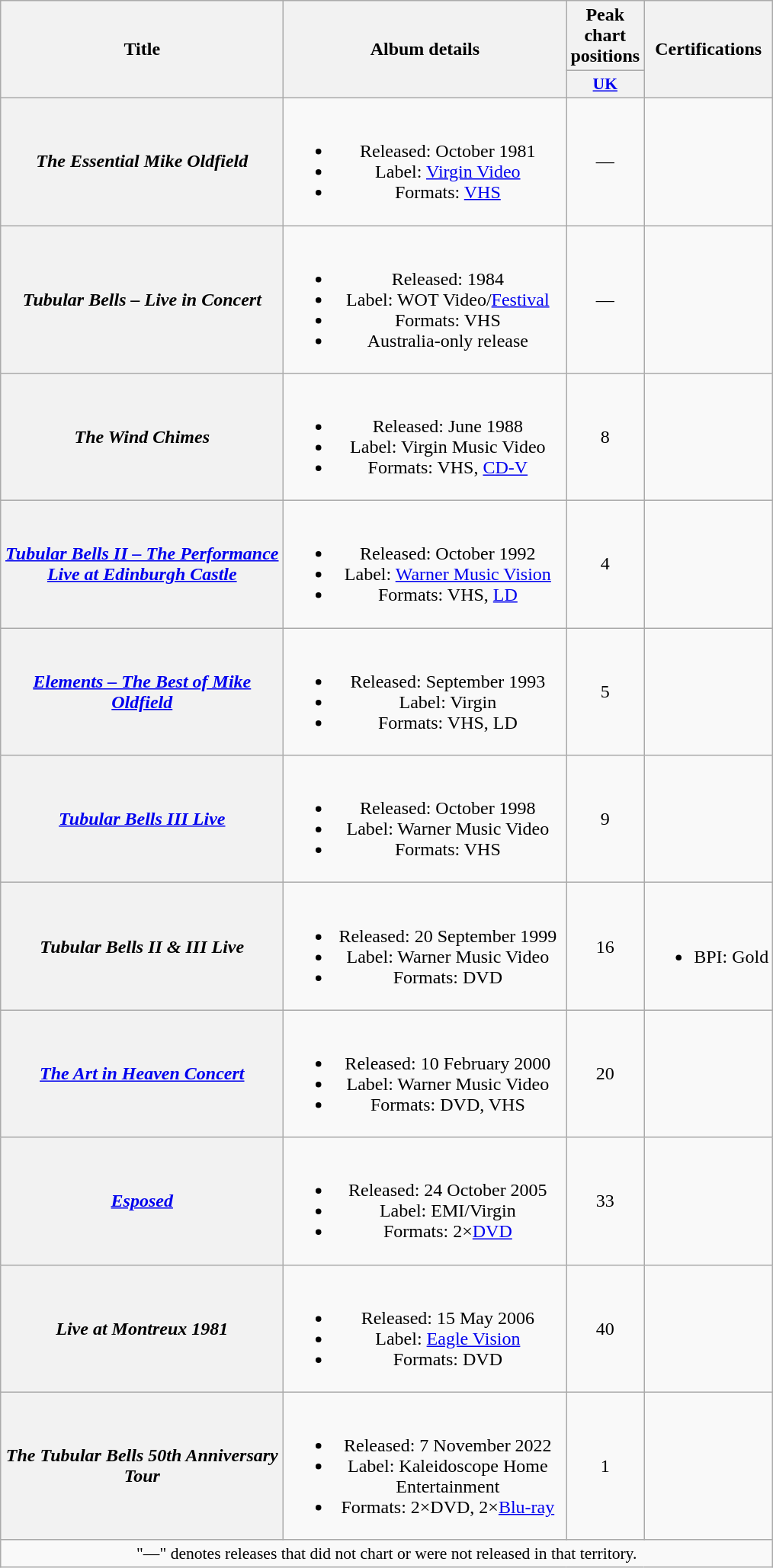<table class="wikitable plainrowheaders" style="text-align:center;">
<tr>
<th rowspan="2" scope="col" style="width:15em;">Title</th>
<th rowspan="2" scope="col" style="width:15em;">Album details</th>
<th>Peak chart positions</th>
<th rowspan="2">Certifications</th>
</tr>
<tr>
<th scope="col" style="width:2em;font-size:90%;"><a href='#'>UK</a><br></th>
</tr>
<tr>
<th scope="row"><em>The Essential Mike Oldfield</em></th>
<td><br><ul><li>Released: October 1981</li><li>Label: <a href='#'>Virgin Video</a></li><li>Formats: <a href='#'>VHS</a></li></ul></td>
<td>—</td>
<td></td>
</tr>
<tr>
<th scope="row"><em>Tubular Bells – Live in Concert</em></th>
<td><br><ul><li>Released: 1984</li><li>Label: WOT Video/<a href='#'>Festival</a></li><li>Formats: VHS</li><li>Australia-only release</li></ul></td>
<td>—</td>
<td></td>
</tr>
<tr>
<th scope="row"><em>The Wind Chimes</em></th>
<td><br><ul><li>Released: June 1988</li><li>Label: Virgin Music Video</li><li>Formats: VHS, <a href='#'>CD-V</a></li></ul></td>
<td>8</td>
<td></td>
</tr>
<tr>
<th scope="row"><em><a href='#'>Tubular Bells II – The Performance Live at Edinburgh Castle</a></em></th>
<td><br><ul><li>Released: October 1992</li><li>Label: <a href='#'>Warner Music Vision</a></li><li>Formats: VHS, <a href='#'>LD</a></li></ul></td>
<td>4</td>
<td></td>
</tr>
<tr>
<th scope="row"><em><a href='#'>Elements – The Best of Mike Oldfield</a></em></th>
<td><br><ul><li>Released: September 1993</li><li>Label: Virgin</li><li>Formats: VHS, LD</li></ul></td>
<td>5</td>
<td></td>
</tr>
<tr>
<th scope="row"><em><a href='#'>Tubular Bells III Live</a></em></th>
<td><br><ul><li>Released: October 1998</li><li>Label: Warner Music Video</li><li>Formats: VHS</li></ul></td>
<td>9</td>
<td></td>
</tr>
<tr>
<th scope="row"><em>Tubular Bells II & III Live</em></th>
<td><br><ul><li>Released: 20 September 1999</li><li>Label: Warner Music Video</li><li>Formats: DVD</li></ul></td>
<td>16</td>
<td><br><ul><li>BPI: Gold</li></ul></td>
</tr>
<tr>
<th scope="row"><em><a href='#'>The Art in Heaven Concert</a></em></th>
<td><br><ul><li>Released: 10 February 2000</li><li>Label: Warner Music Video</li><li>Formats: DVD, VHS</li></ul></td>
<td>20</td>
<td></td>
</tr>
<tr>
<th scope="row"><em><a href='#'>Esposed</a></em></th>
<td><br><ul><li>Released: 24 October 2005</li><li>Label: EMI/Virgin</li><li>Formats: 2×<a href='#'>DVD</a></li></ul></td>
<td>33</td>
<td></td>
</tr>
<tr>
<th scope="row"><em>Live at Montreux 1981</em></th>
<td><br><ul><li>Released: 15 May 2006</li><li>Label: <a href='#'>Eagle Vision</a></li><li>Formats: DVD</li></ul></td>
<td>40</td>
<td></td>
</tr>
<tr>
<th scope="row"><em>The Tubular Bells 50th Anniversary Tour</em></th>
<td><br><ul><li>Released: 7 November 2022</li><li>Label: Kaleidoscope Home Entertainment</li><li>Formats: 2×DVD, 2×<a href='#'>Blu-ray</a></li></ul></td>
<td>1</td>
<td></td>
</tr>
<tr>
<td colspan="4" style="font-size:90%">"—" denotes releases that did not chart or were not released in that territory.</td>
</tr>
</table>
